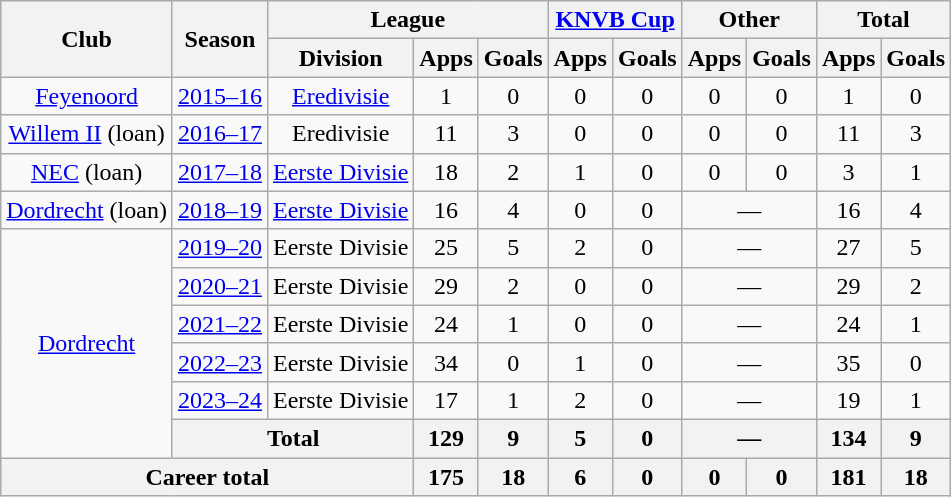<table class="wikitable" style="text-align:center">
<tr>
<th rowspan="2">Club</th>
<th rowspan="2">Season</th>
<th colspan="3">League</th>
<th colspan="2"><a href='#'>KNVB Cup</a></th>
<th colspan="2">Other</th>
<th colspan="2">Total</th>
</tr>
<tr>
<th>Division</th>
<th>Apps</th>
<th>Goals</th>
<th>Apps</th>
<th>Goals</th>
<th>Apps</th>
<th>Goals</th>
<th>Apps</th>
<th>Goals</th>
</tr>
<tr>
<td><a href='#'>Feyenoord</a></td>
<td><a href='#'>2015–16</a></td>
<td><a href='#'>Eredivisie</a></td>
<td>1</td>
<td>0</td>
<td>0</td>
<td>0</td>
<td>0</td>
<td>0</td>
<td>1</td>
<td>0</td>
</tr>
<tr>
<td><a href='#'>Willem II</a> (loan)</td>
<td><a href='#'>2016–17</a></td>
<td>Eredivisie</td>
<td>11</td>
<td>3</td>
<td>0</td>
<td>0</td>
<td>0</td>
<td>0</td>
<td>11</td>
<td>3</td>
</tr>
<tr>
<td><a href='#'>NEC</a> (loan)</td>
<td><a href='#'>2017–18</a></td>
<td><a href='#'>Eerste Divisie</a></td>
<td>18</td>
<td>2</td>
<td>1</td>
<td>0</td>
<td>0</td>
<td>0</td>
<td>3</td>
<td>1</td>
</tr>
<tr>
<td><a href='#'>Dordrecht</a> (loan)</td>
<td><a href='#'>2018–19</a></td>
<td><a href='#'>Eerste Divisie</a></td>
<td>16</td>
<td>4</td>
<td>0</td>
<td>0</td>
<td colspan="2">—</td>
<td>16</td>
<td>4</td>
</tr>
<tr>
<td rowspan="6"><a href='#'>Dordrecht</a></td>
<td><a href='#'>2019–20</a></td>
<td>Eerste Divisie</td>
<td>25</td>
<td>5</td>
<td>2</td>
<td>0</td>
<td colspan="2">—</td>
<td>27</td>
<td>5</td>
</tr>
<tr>
<td><a href='#'>2020–21</a></td>
<td>Eerste Divisie</td>
<td>29</td>
<td>2</td>
<td>0</td>
<td>0</td>
<td colspan="2">—</td>
<td>29</td>
<td>2</td>
</tr>
<tr>
<td><a href='#'>2021–22</a></td>
<td>Eerste Divisie</td>
<td>24</td>
<td>1</td>
<td>0</td>
<td>0</td>
<td colspan="2">—</td>
<td>24</td>
<td>1</td>
</tr>
<tr>
<td><a href='#'>2022–23</a></td>
<td>Eerste Divisie</td>
<td>34</td>
<td>0</td>
<td>1</td>
<td>0</td>
<td colspan="2">—</td>
<td>35</td>
<td>0</td>
</tr>
<tr>
<td><a href='#'>2023–24</a></td>
<td>Eerste Divisie</td>
<td>17</td>
<td>1</td>
<td>2</td>
<td>0</td>
<td colspan="2">—</td>
<td>19</td>
<td>1</td>
</tr>
<tr>
<th colspan="2">Total</th>
<th>129</th>
<th>9</th>
<th>5</th>
<th>0</th>
<th colspan="2">—</th>
<th>134</th>
<th>9</th>
</tr>
<tr>
<th colspan="3">Career total</th>
<th>175</th>
<th>18</th>
<th>6</th>
<th>0</th>
<th>0</th>
<th>0</th>
<th>181</th>
<th>18</th>
</tr>
</table>
